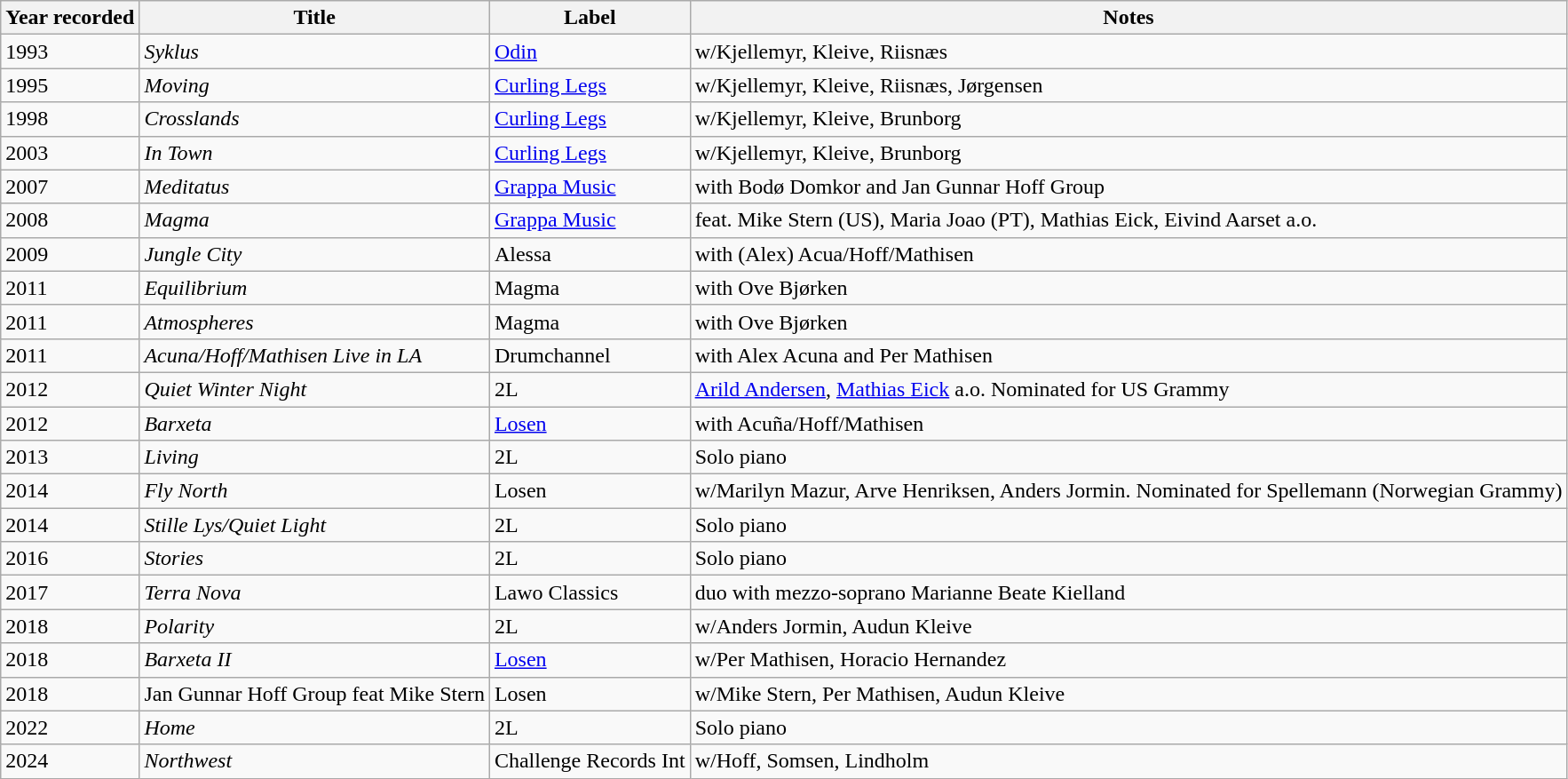<table class="wikitable sortable mw-collapsible">
<tr>
<th align="center">Year recorded</th>
<th>Title</th>
<th>Label</th>
<th>Notes</th>
</tr>
<tr>
<td>1993</td>
<td><em>Syklus</em></td>
<td><a href='#'>Odin</a></td>
<td>w/Kjellemyr, Kleive, Riisnæs</td>
</tr>
<tr>
<td>1995</td>
<td><em>Moving</em></td>
<td><a href='#'>Curling Legs</a></td>
<td>w/Kjellemyr, Kleive, Riisnæs, Jørgensen</td>
</tr>
<tr>
<td>1998</td>
<td><em>Crosslands</em></td>
<td><a href='#'>Curling Legs</a></td>
<td>w/Kjellemyr, Kleive, Brunborg</td>
</tr>
<tr>
<td>2003</td>
<td><em>In Town</em></td>
<td><a href='#'>Curling Legs</a></td>
<td>w/Kjellemyr, Kleive, Brunborg</td>
</tr>
<tr>
<td>2007</td>
<td><em>Meditatus</em></td>
<td><a href='#'>Grappa Music</a></td>
<td>with Bodø Domkor and Jan Gunnar Hoff Group</td>
</tr>
<tr>
<td>2008</td>
<td><em>Magma</em></td>
<td><a href='#'>Grappa Music</a></td>
<td>feat. Mike Stern (US), Maria Joao (PT), Mathias Eick, Eivind Aarset a.o.</td>
</tr>
<tr>
<td>2009</td>
<td><em>Jungle City</em></td>
<td>Alessa</td>
<td>with (Alex) Acua/Hoff/Mathisen</td>
</tr>
<tr>
<td>2011</td>
<td><em>Equilibrium</em></td>
<td>Magma</td>
<td>with Ove Bjørken</td>
</tr>
<tr>
<td>2011</td>
<td><em>Atmospheres</em></td>
<td>Magma</td>
<td>with Ove Bjørken</td>
</tr>
<tr>
<td>2011</td>
<td><em>Acuna/Hoff/Mathisen Live in LA</em></td>
<td>Drumchannel</td>
<td>with Alex Acuna and Per Mathisen</td>
</tr>
<tr>
<td>2012</td>
<td><em>Quiet Winter Night</em></td>
<td>2L</td>
<td><a href='#'>Arild Andersen</a>, <a href='#'>Mathias Eick</a> a.o. Nominated for US Grammy</td>
</tr>
<tr>
<td>2012</td>
<td><em>Barxeta</em></td>
<td><a href='#'>Losen</a></td>
<td>with Acuña/Hoff/Mathisen</td>
</tr>
<tr>
<td>2013</td>
<td><em>Living</em></td>
<td>2L</td>
<td>Solo piano</td>
</tr>
<tr>
<td>2014</td>
<td><em>Fly North</em></td>
<td>Losen</td>
<td>w/Marilyn Mazur, Arve Henriksen, Anders Jormin. Nominated for Spellemann (Norwegian Grammy)</td>
</tr>
<tr>
<td>2014</td>
<td><em>Stille Lys/Quiet Light</em></td>
<td>2L</td>
<td>Solo piano</td>
</tr>
<tr>
<td>2016</td>
<td><em>Stories</em></td>
<td>2L</td>
<td>Solo piano</td>
</tr>
<tr>
<td>2017</td>
<td><em>Terra Nova</em></td>
<td>Lawo Classics</td>
<td>duo with mezzo-soprano Marianne Beate Kielland</td>
</tr>
<tr>
<td>2018</td>
<td><em>Polarity</em></td>
<td>2L</td>
<td>w/Anders Jormin, Audun Kleive</td>
</tr>
<tr>
<td>2018</td>
<td><em>Barxeta II</em></td>
<td><a href='#'>Losen</a></td>
<td>w/Per Mathisen, Horacio Hernandez</td>
</tr>
<tr>
<td>2018</td>
<td>Jan Gunnar Hoff Group feat Mike Stern</td>
<td>Losen</td>
<td>w/Mike Stern, Per Mathisen, Audun Kleive</td>
</tr>
<tr>
<td>2022</td>
<td><em>Home</em></td>
<td>2L</td>
<td>Solo piano</td>
</tr>
<tr>
<td>2024</td>
<td><em>Northwest</em></td>
<td>Challenge Records Int</td>
<td>w/Hoff, Somsen, Lindholm</td>
</tr>
</table>
